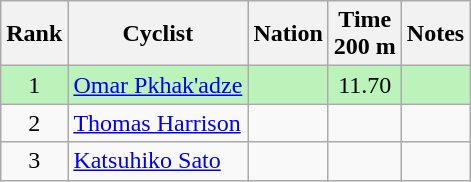<table class="wikitable sortable" style="text-align:center">
<tr>
<th>Rank</th>
<th>Cyclist</th>
<th>Nation</th>
<th>Time<br>200 m</th>
<th>Notes</th>
</tr>
<tr bgcolor=bbf3bb>
<td>1</td>
<td align=left><a href='#'>Omar Pkhak'adze</a></td>
<td align=left></td>
<td>11.70</td>
<td></td>
</tr>
<tr>
<td>2</td>
<td align=left><a href='#'>Thomas Harrison</a></td>
<td align=left></td>
<td></td>
<td></td>
</tr>
<tr>
<td>3</td>
<td align=left><a href='#'>Katsuhiko Sato</a></td>
<td align=left></td>
<td></td>
<td></td>
</tr>
</table>
